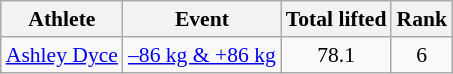<table class="wikitable" style="font-size:90%">
<tr>
<th>Athlete</th>
<th>Event</th>
<th>Total lifted</th>
<th>Rank</th>
</tr>
<tr align=center>
<td align=left><a href='#'>Ashley Dyce</a></td>
<td align=left><a href='#'>–86 kg & +86 kg</a></td>
<td>78.1</td>
<td>6</td>
</tr>
</table>
